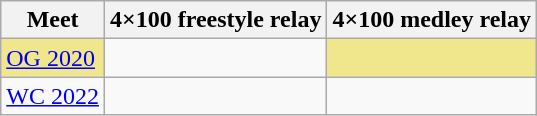<table class="sortable wikitable">
<tr>
<th>Meet</th>
<th class="unsortable">4×100 freestyle relay</th>
<th class="unsortable">4×100 medley relay</th>
</tr>
<tr>
<td style="background:#f0e68c"><a href='#'>OG 2020</a></td>
<td align="center"></td>
<td style="background:#f0e68c"></td>
</tr>
<tr>
<td><a href='#'>WC 2022</a></td>
<td align="center"></td>
<td align="center"></td>
</tr>
</table>
